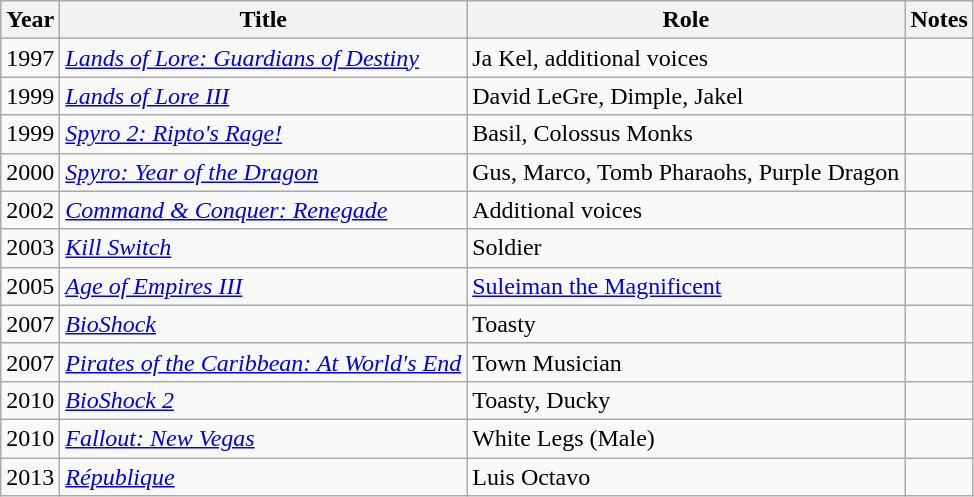<table class="wikitable sortable">
<tr>
<th>Year</th>
<th>Title</th>
<th>Role</th>
<th>Notes</th>
</tr>
<tr>
<td>1997</td>
<td><em><a href='#'>Lands of Lore: Guardians of Destiny</a></em></td>
<td>Ja Kel, additional voices</td>
<td></td>
</tr>
<tr>
<td>1999</td>
<td><em><a href='#'>Lands of Lore III</a></em></td>
<td>David LeGre, Dimple, Jakel</td>
<td></td>
</tr>
<tr>
<td>1999</td>
<td><em><a href='#'>Spyro 2: Ripto's Rage!</a></em></td>
<td>Basil, Colossus Monks</td>
<td></td>
</tr>
<tr>
<td>2000</td>
<td><em><a href='#'>Spyro: Year of the Dragon</a></em></td>
<td>Gus, Marco, Tomb Pharaohs, Purple Dragon</td>
<td></td>
</tr>
<tr>
<td>2002</td>
<td><em><a href='#'>Command & Conquer: Renegade</a></em></td>
<td>Additional voices</td>
<td></td>
</tr>
<tr>
<td>2003</td>
<td><em><a href='#'>Kill Switch</a></em></td>
<td>Soldier</td>
<td></td>
</tr>
<tr>
<td>2005</td>
<td><em><a href='#'>Age of Empires III</a></em></td>
<td><a href='#'>Suleiman the Magnificent</a></td>
<td></td>
</tr>
<tr>
<td>2007</td>
<td><em><a href='#'>BioShock</a></em></td>
<td>Toasty</td>
<td></td>
</tr>
<tr>
<td>2007</td>
<td><em><a href='#'>Pirates of the Caribbean: At World's End</a></em></td>
<td>Town Musician</td>
<td></td>
</tr>
<tr>
<td>2010</td>
<td><em><a href='#'>BioShock 2</a></em></td>
<td>Toasty, Ducky</td>
<td></td>
</tr>
<tr>
<td>2010</td>
<td><em><a href='#'>Fallout: New Vegas</a></em></td>
<td>White Legs (Male)</td>
<td></td>
</tr>
<tr>
<td>2013</td>
<td><em><a href='#'>République</a></em></td>
<td>Luis Octavo</td>
<td></td>
</tr>
</table>
